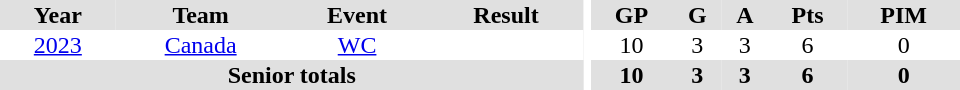<table border="0" cellpadding="1" cellspacing="0" ID="Table3" style="text-align:center; width:40em;">
<tr bgcolor="#e0e0e0">
<th>Year</th>
<th>Team</th>
<th>Event</th>
<th>Result</th>
<th rowspan="99" bgcolor="#ffffff"></th>
<th>GP</th>
<th>G</th>
<th>A</th>
<th>Pts</th>
<th>PIM</th>
</tr>
<tr>
<td><a href='#'>2023</a></td>
<td><a href='#'>Canada</a></td>
<td><a href='#'>WC</a></td>
<td></td>
<td>10</td>
<td>3</td>
<td>3</td>
<td>6</td>
<td>0</td>
</tr>
<tr bgcolor="#e0e0e0">
<th colspan="4">Senior totals</th>
<th>10</th>
<th>3</th>
<th>3</th>
<th>6</th>
<th>0</th>
</tr>
</table>
